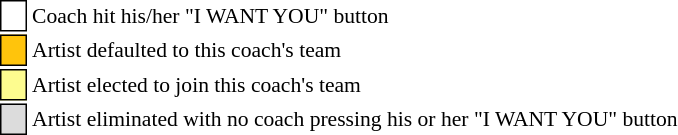<table class="toccolours" style="font-size: 90%; white-space: nowrap;">
<tr>
<td style="background-color:white; border: 1px solid black;"> <strong></strong> </td>
<td>Coach hit his/her "I WANT YOU" button</td>
</tr>
<tr>
<td style="background-color:#ffc40c; border: 1px solid black">    </td>
<td>Artist defaulted to this coach's team</td>
</tr>
<tr>
<td style="background-color:#fdfc8f; border: 1px solid black;">    </td>
<td style="padding-right: 8px">Artist elected to join this coach's team</td>
</tr>
<tr>
<td style="background-color:#dcdcdc; border: 1px solid black">    </td>
<td>Artist eliminated with no coach pressing his or her "I WANT YOU" button</td>
</tr>
<tr>
</tr>
</table>
